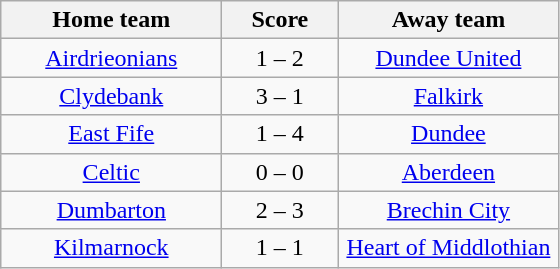<table class="wikitable" style="text-align: center">
<tr>
<th width=140>Home team</th>
<th width=70>Score</th>
<th width=140>Away team</th>
</tr>
<tr>
<td><a href='#'>Airdrieonians</a></td>
<td>1 – 2</td>
<td><a href='#'>Dundee United</a></td>
</tr>
<tr>
<td><a href='#'>Clydebank</a></td>
<td>3 – 1</td>
<td><a href='#'>Falkirk</a></td>
</tr>
<tr>
<td><a href='#'>East Fife</a></td>
<td>1 – 4</td>
<td><a href='#'>Dundee</a></td>
</tr>
<tr>
<td><a href='#'>Celtic</a></td>
<td>0 – 0</td>
<td><a href='#'>Aberdeen</a></td>
</tr>
<tr>
<td><a href='#'>Dumbarton</a></td>
<td>2 – 3</td>
<td><a href='#'>Brechin City</a></td>
</tr>
<tr>
<td><a href='#'>Kilmarnock</a></td>
<td>1 – 1</td>
<td><a href='#'>Heart of Middlothian</a></td>
</tr>
</table>
